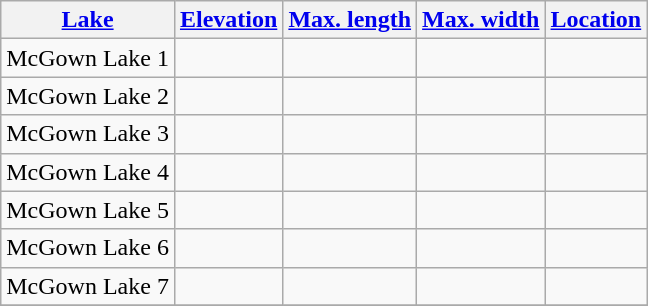<table class="wikitable sortable">
<tr>
<th><a href='#'>Lake</a></th>
<th><a href='#'>Elevation</a></th>
<th><a href='#'>Max. length</a></th>
<th><a href='#'>Max. width</a></th>
<th><a href='#'>Location</a></th>
</tr>
<tr>
<td>McGown Lake 1</td>
<td></td>
<td></td>
<td></td>
<td></td>
</tr>
<tr>
<td>McGown Lake 2</td>
<td></td>
<td></td>
<td></td>
<td></td>
</tr>
<tr>
<td>McGown Lake 3</td>
<td></td>
<td></td>
<td></td>
<td></td>
</tr>
<tr>
<td>McGown Lake 4</td>
<td></td>
<td></td>
<td></td>
<td></td>
</tr>
<tr>
<td>McGown Lake 5</td>
<td></td>
<td></td>
<td></td>
<td></td>
</tr>
<tr>
<td>McGown Lake 6</td>
<td></td>
<td></td>
<td></td>
<td></td>
</tr>
<tr>
<td>McGown Lake 7</td>
<td></td>
<td></td>
<td></td>
<td></td>
</tr>
<tr>
</tr>
</table>
